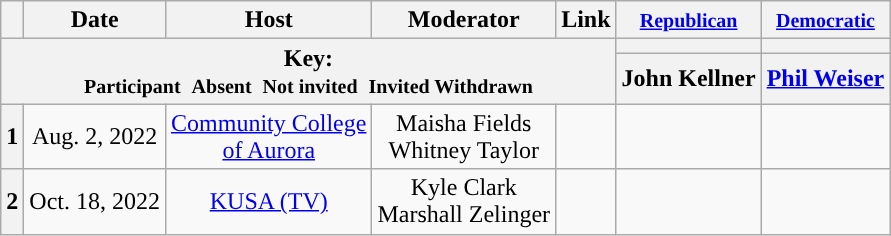<table class="wikitable" style="text-align:center;">
<tr>
<th scope="col"></th>
<th scope="col">Date</th>
<th scope="col">Host</th>
<th scope="col">Moderator</th>
<th scope="col">Link</th>
<th scope="col"><small><a href='#'>Republican</a></small></th>
<th scope="col"><small><a href='#'>Democratic</a></small></th>
</tr>
<tr>
<th colspan="5" rowspan="2">Key:<br> <small>Participant </small>  <small>Absent </small>  <small>Not invited </small>  <small>Invited  Withdrawn</small></th>
<th scope="col" style="background:"></th>
<th scope="col" style="background:"></th>
</tr>
<tr>
<th scope="col">John Kellner</th>
<th scope="col"><a href='#'>Phil Weiser</a></th>
</tr>
<tr>
<th>1</th>
<td style="white-space:nowrap;">Aug. 2, 2022</td>
<td style="white-space:nowrap;"><a href='#'>Community College</a><br><a href='#'>of Aurora</a></td>
<td style="white-space:nowrap;">Maisha Fields<br>Whitney Taylor</td>
<td style="white-space:nowrap;"></td>
<td></td>
<td></td>
</tr>
<tr>
<th>2</th>
<td style="white-space:nowrap;">Oct. 18, 2022</td>
<td style="white-space:nowrap;"><a href='#'>KUSA (TV)</a></td>
<td style="white-space:nowrap;">Kyle Clark<br>Marshall Zelinger</td>
<td style="white-space:nowrap;"></td>
<td></td>
<td></td>
</tr>
</table>
